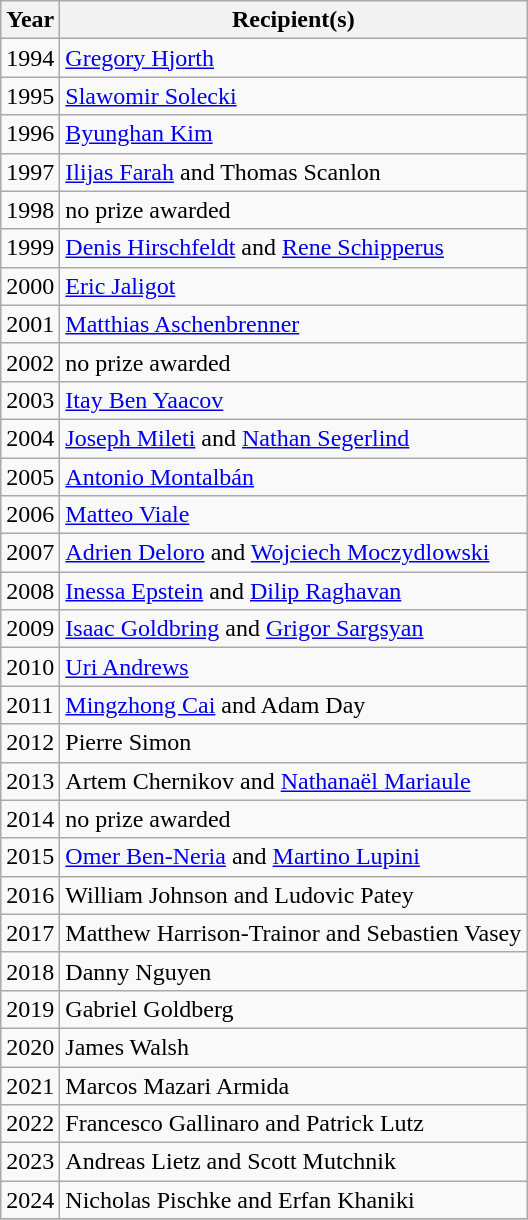<table class="wikitable">
<tr>
<th>Year</th>
<th>Recipient(s)</th>
</tr>
<tr>
<td>1994</td>
<td><a href='#'>Gregory Hjorth</a></td>
</tr>
<tr>
<td>1995</td>
<td><a href='#'>Slawomir Solecki</a></td>
</tr>
<tr>
<td>1996</td>
<td><a href='#'>Byunghan Kim</a></td>
</tr>
<tr>
<td>1997</td>
<td><a href='#'>Ilijas Farah</a> and Thomas Scanlon</td>
</tr>
<tr>
<td>1998</td>
<td>no prize awarded</td>
</tr>
<tr>
<td>1999</td>
<td><a href='#'>Denis Hirschfeldt</a> and  <a href='#'>Rene Schipperus</a></td>
</tr>
<tr>
<td>2000</td>
<td><a href='#'>Eric Jaligot</a></td>
</tr>
<tr>
<td>2001</td>
<td><a href='#'>Matthias Aschenbrenner</a></td>
</tr>
<tr>
<td>2002</td>
<td>no prize awarded</td>
</tr>
<tr>
<td>2003</td>
<td><a href='#'>Itay Ben Yaacov</a></td>
</tr>
<tr>
<td>2004</td>
<td><a href='#'>Joseph Mileti</a> and <a href='#'>Nathan Segerlind</a></td>
</tr>
<tr>
<td>2005</td>
<td><a href='#'>Antonio Montalbán</a></td>
</tr>
<tr>
<td>2006</td>
<td><a href='#'>Matteo Viale</a></td>
</tr>
<tr>
<td>2007</td>
<td><a href='#'>Adrien Deloro</a> and <a href='#'>Wojciech Moczydlowski</a></td>
</tr>
<tr>
<td>2008</td>
<td><a href='#'>Inessa Epstein</a> and <a href='#'>Dilip Raghavan</a></td>
</tr>
<tr>
<td>2009</td>
<td><a href='#'>Isaac Goldbring</a> and <a href='#'>Grigor Sargsyan</a></td>
</tr>
<tr>
<td>2010</td>
<td><a href='#'>Uri Andrews</a></td>
</tr>
<tr>
<td>2011</td>
<td><a href='#'>Mingzhong Cai</a> and Adam Day</td>
</tr>
<tr>
<td>2012</td>
<td>Pierre Simon</td>
</tr>
<tr>
<td>2013</td>
<td>Artem Chernikov  and <a href='#'>Nathanaël Mariaule</a></td>
</tr>
<tr>
<td>2014</td>
<td>no prize awarded</td>
</tr>
<tr>
<td>2015</td>
<td><a href='#'>Omer Ben-Neria</a> and <a href='#'>Martino Lupini</a></td>
</tr>
<tr>
<td>2016</td>
<td>William Johnson and Ludovic Patey</td>
</tr>
<tr>
<td>2017</td>
<td>Matthew Harrison-Trainor and Sebastien Vasey</td>
</tr>
<tr>
<td>2018</td>
<td>Danny Nguyen</td>
</tr>
<tr>
<td>2019</td>
<td>Gabriel Goldberg</td>
</tr>
<tr>
<td>2020</td>
<td>James Walsh</td>
</tr>
<tr>
<td>2021</td>
<td>Marcos Mazari Armida</td>
</tr>
<tr>
<td>2022</td>
<td>Francesco Gallinaro and Patrick Lutz</td>
</tr>
<tr>
<td>2023</td>
<td>Andreas Lietz and Scott Mutchnik</td>
</tr>
<tr>
<td>2024</td>
<td>Nicholas Pischke and Erfan Khaniki</td>
</tr>
<tr>
</tr>
</table>
